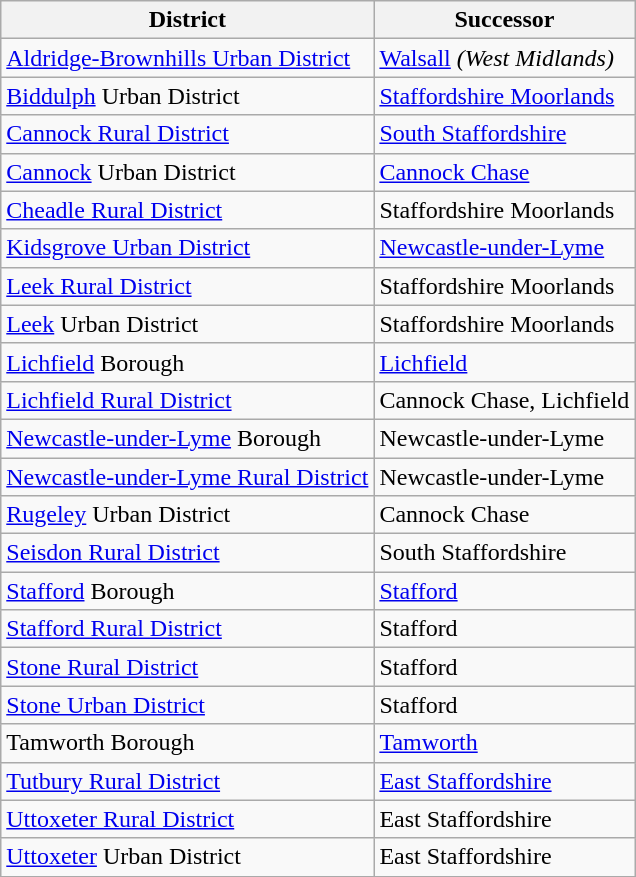<table class="wikitable">
<tr>
<th>District</th>
<th>Successor</th>
</tr>
<tr>
<td><a href='#'>Aldridge-Brownhills Urban District</a></td>
<td><a href='#'>Walsall</a> <em>(West Midlands)</em></td>
</tr>
<tr>
<td><a href='#'>Biddulph</a> Urban District</td>
<td><a href='#'>Staffordshire Moorlands</a></td>
</tr>
<tr>
<td><a href='#'>Cannock Rural District</a></td>
<td><a href='#'>South Staffordshire</a></td>
</tr>
<tr>
<td><a href='#'>Cannock</a> Urban District</td>
<td><a href='#'>Cannock Chase</a></td>
</tr>
<tr>
<td><a href='#'>Cheadle Rural District</a></td>
<td>Staffordshire Moorlands</td>
</tr>
<tr>
<td><a href='#'>Kidsgrove Urban District</a></td>
<td><a href='#'>Newcastle-under-Lyme</a></td>
</tr>
<tr>
<td><a href='#'>Leek Rural District</a></td>
<td>Staffordshire Moorlands</td>
</tr>
<tr>
<td><a href='#'>Leek</a> Urban District</td>
<td>Staffordshire Moorlands</td>
</tr>
<tr>
<td><a href='#'>Lichfield</a> Borough</td>
<td><a href='#'>Lichfield</a></td>
</tr>
<tr>
<td><a href='#'>Lichfield Rural District</a></td>
<td>Cannock Chase, Lichfield</td>
</tr>
<tr>
<td><a href='#'>Newcastle-under-Lyme</a> Borough</td>
<td>Newcastle-under-Lyme</td>
</tr>
<tr>
<td><a href='#'>Newcastle-under-Lyme Rural District</a></td>
<td>Newcastle-under-Lyme</td>
</tr>
<tr>
<td><a href='#'>Rugeley</a> Urban District</td>
<td>Cannock Chase</td>
</tr>
<tr>
<td><a href='#'>Seisdon Rural District</a></td>
<td>South Staffordshire</td>
</tr>
<tr>
<td><a href='#'>Stafford</a> Borough</td>
<td><a href='#'>Stafford</a></td>
</tr>
<tr>
<td><a href='#'>Stafford Rural District</a></td>
<td>Stafford</td>
</tr>
<tr>
<td><a href='#'>Stone Rural District</a></td>
<td>Stafford</td>
</tr>
<tr>
<td><a href='#'>Stone Urban District</a></td>
<td>Stafford</td>
</tr>
<tr>
<td>Tamworth Borough</td>
<td><a href='#'>Tamworth</a></td>
</tr>
<tr>
<td><a href='#'>Tutbury Rural District</a></td>
<td><a href='#'>East Staffordshire</a></td>
</tr>
<tr>
<td><a href='#'>Uttoxeter Rural District</a></td>
<td>East Staffordshire</td>
</tr>
<tr>
<td><a href='#'>Uttoxeter</a> Urban District</td>
<td>East Staffordshire</td>
</tr>
</table>
